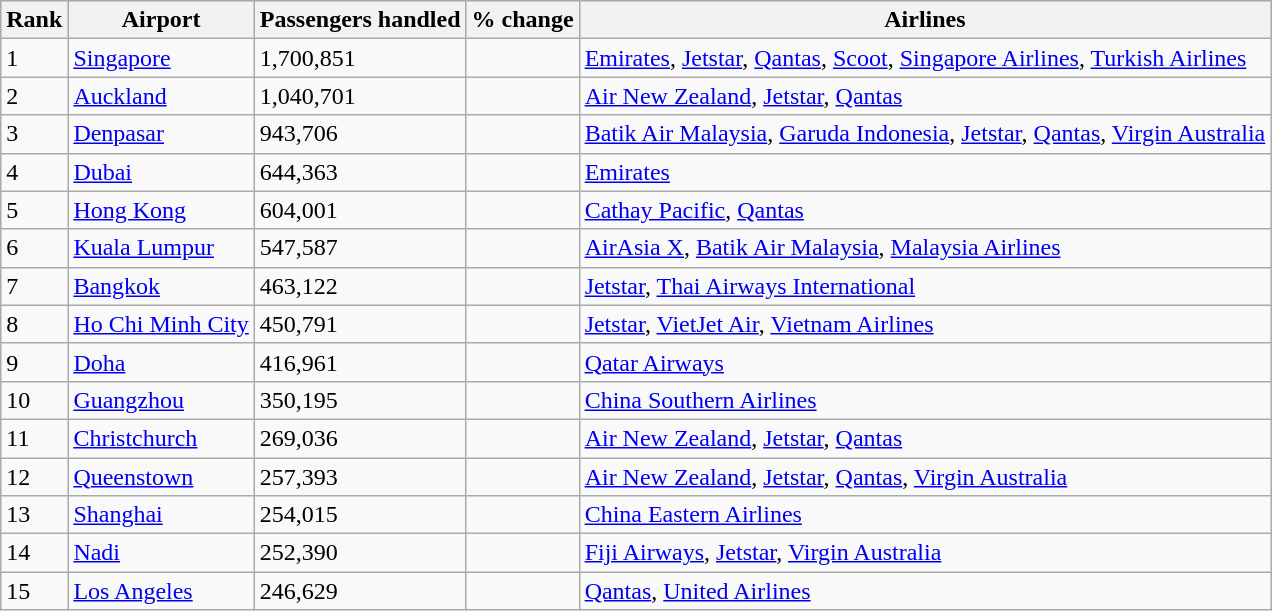<table class="wikitable sortable" width= align=>
<tr style="background:lightgrey;">
<th>Rank</th>
<th>Airport</th>
<th>Passengers handled</th>
<th>% change</th>
<th>Airlines</th>
</tr>
<tr>
<td>1</td>
<td><a href='#'>Singapore</a></td>
<td>1,700,851</td>
<td> </td>
<td><a href='#'>Emirates</a>, <a href='#'>Jetstar</a>, <a href='#'>Qantas</a>, <a href='#'>Scoot</a>, <a href='#'>Singapore Airlines</a>, <a href='#'>Turkish Airlines</a></td>
</tr>
<tr>
<td>2</td>
<td><a href='#'>Auckland</a></td>
<td>1,040,701</td>
<td> </td>
<td><a href='#'>Air New Zealand</a>, <a href='#'>Jetstar</a>, <a href='#'>Qantas</a></td>
</tr>
<tr>
<td>3</td>
<td><a href='#'>Denpasar</a></td>
<td>943,706</td>
<td> </td>
<td><a href='#'>Batik Air Malaysia</a>, <a href='#'>Garuda Indonesia</a>, <a href='#'>Jetstar</a>, <a href='#'>Qantas</a>, <a href='#'>Virgin Australia</a></td>
</tr>
<tr>
<td>4</td>
<td><a href='#'>Dubai</a></td>
<td>644,363</td>
<td> </td>
<td><a href='#'>Emirates</a></td>
</tr>
<tr>
<td>5</td>
<td><a href='#'>Hong Kong</a></td>
<td>604,001</td>
<td> </td>
<td><a href='#'>Cathay Pacific</a>, <a href='#'>Qantas</a></td>
</tr>
<tr>
<td>6</td>
<td><a href='#'>Kuala Lumpur</a></td>
<td>547,587</td>
<td> </td>
<td><a href='#'>AirAsia X</a>, <a href='#'>Batik Air Malaysia</a>, <a href='#'>Malaysia Airlines</a></td>
</tr>
<tr>
<td>7</td>
<td><a href='#'>Bangkok</a></td>
<td>463,122</td>
<td> </td>
<td><a href='#'>Jetstar</a>, <a href='#'>Thai Airways International</a></td>
</tr>
<tr>
<td>8</td>
<td><a href='#'>Ho Chi Minh City</a></td>
<td>450,791</td>
<td> </td>
<td><a href='#'>Jetstar</a>, <a href='#'>VietJet Air</a>, <a href='#'>Vietnam Airlines</a></td>
</tr>
<tr>
<td>9</td>
<td><a href='#'>Doha</a></td>
<td>416,961</td>
<td> </td>
<td><a href='#'>Qatar Airways</a></td>
</tr>
<tr>
<td>10</td>
<td><a href='#'>Guangzhou</a></td>
<td>350,195</td>
<td> </td>
<td><a href='#'>China Southern Airlines</a></td>
</tr>
<tr>
<td>11</td>
<td><a href='#'>Christchurch</a></td>
<td>269,036</td>
<td> </td>
<td><a href='#'>Air New Zealand</a>, <a href='#'>Jetstar</a>, <a href='#'>Qantas</a></td>
</tr>
<tr>
<td>12</td>
<td><a href='#'>Queenstown</a></td>
<td>257,393</td>
<td> </td>
<td><a href='#'>Air New Zealand</a>, <a href='#'>Jetstar</a>, <a href='#'>Qantas</a>, <a href='#'>Virgin Australia</a></td>
</tr>
<tr>
<td>13</td>
<td><a href='#'>Shanghai</a></td>
<td>254,015</td>
<td> </td>
<td><a href='#'>China Eastern Airlines</a></td>
</tr>
<tr>
<td>14</td>
<td><a href='#'>Nadi</a></td>
<td>252,390</td>
<td> </td>
<td><a href='#'>Fiji Airways</a>, <a href='#'>Jetstar</a>, <a href='#'>Virgin Australia</a></td>
</tr>
<tr>
<td>15</td>
<td><a href='#'>Los Angeles</a></td>
<td>246,629</td>
<td> </td>
<td><a href='#'>Qantas</a>, <a href='#'>United Airlines</a></td>
</tr>
</table>
